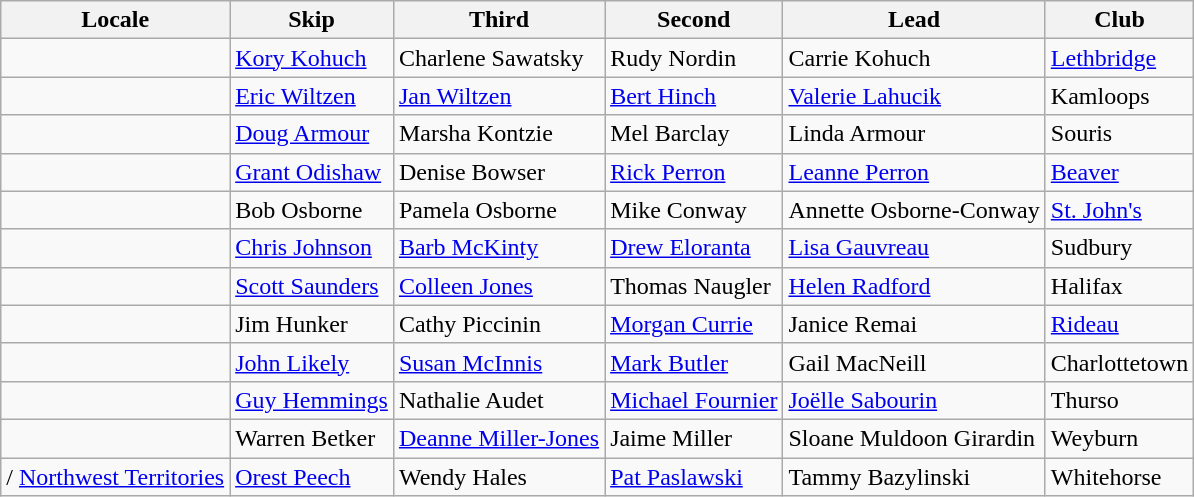<table class="wikitable">
<tr>
<th>Locale</th>
<th>Skip</th>
<th>Third</th>
<th>Second</th>
<th>Lead</th>
<th>Club</th>
</tr>
<tr>
<td></td>
<td><a href='#'>Kory Kohuch</a></td>
<td>Charlene Sawatsky</td>
<td>Rudy Nordin</td>
<td>Carrie Kohuch</td>
<td><a href='#'>Lethbridge</a></td>
</tr>
<tr>
<td></td>
<td><a href='#'>Eric Wiltzen</a></td>
<td><a href='#'>Jan Wiltzen</a></td>
<td><a href='#'>Bert Hinch</a></td>
<td><a href='#'>Valerie Lahucik</a></td>
<td>Kamloops</td>
</tr>
<tr>
<td></td>
<td><a href='#'>Doug Armour</a></td>
<td>Marsha Kontzie</td>
<td>Mel Barclay</td>
<td>Linda Armour</td>
<td>Souris</td>
</tr>
<tr>
<td></td>
<td><a href='#'>Grant Odishaw</a></td>
<td>Denise Bowser</td>
<td><a href='#'>Rick Perron</a></td>
<td><a href='#'>Leanne Perron</a></td>
<td><a href='#'>Beaver</a></td>
</tr>
<tr>
<td></td>
<td>Bob Osborne</td>
<td>Pamela Osborne</td>
<td>Mike Conway</td>
<td>Annette Osborne-Conway</td>
<td><a href='#'>St. John's</a></td>
</tr>
<tr>
<td></td>
<td><a href='#'>Chris Johnson</a></td>
<td><a href='#'>Barb McKinty</a></td>
<td><a href='#'>Drew Eloranta</a></td>
<td><a href='#'>Lisa Gauvreau</a></td>
<td>Sudbury</td>
</tr>
<tr>
<td></td>
<td><a href='#'>Scott Saunders</a></td>
<td><a href='#'>Colleen Jones</a></td>
<td>Thomas Naugler</td>
<td><a href='#'>Helen Radford</a></td>
<td>Halifax</td>
</tr>
<tr>
<td></td>
<td>Jim Hunker</td>
<td>Cathy Piccinin</td>
<td><a href='#'>Morgan Currie</a></td>
<td>Janice Remai</td>
<td><a href='#'>Rideau</a></td>
</tr>
<tr>
<td></td>
<td><a href='#'>John Likely</a></td>
<td><a href='#'>Susan McInnis</a></td>
<td><a href='#'>Mark Butler</a></td>
<td>Gail MacNeill</td>
<td>Charlottetown</td>
</tr>
<tr>
<td></td>
<td><a href='#'>Guy Hemmings</a></td>
<td>Nathalie Audet</td>
<td><a href='#'>Michael Fournier</a></td>
<td><a href='#'>Joëlle Sabourin</a></td>
<td>Thurso</td>
</tr>
<tr>
<td></td>
<td>Warren Betker</td>
<td><a href='#'>Deanne Miller-Jones</a></td>
<td>Jaime Miller</td>
<td>Sloane Muldoon Girardin</td>
<td>Weyburn</td>
</tr>
<tr>
<td> / <a href='#'>Northwest Territories</a></td>
<td><a href='#'>Orest Peech</a></td>
<td>Wendy Hales</td>
<td><a href='#'>Pat Paslawski</a></td>
<td>Tammy Bazylinski</td>
<td>Whitehorse</td>
</tr>
</table>
